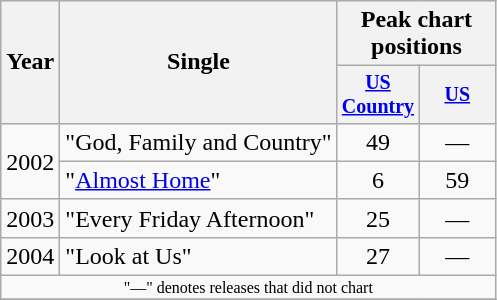<table class="wikitable" style="text-align:center;">
<tr>
<th rowspan="2">Year</th>
<th rowspan="2">Single</th>
<th colspan="2">Peak chart<br>positions</th>
</tr>
<tr style="font-size:smaller;">
<th width="45"><a href='#'>US Country</a></th>
<th width="45"><a href='#'>US</a></th>
</tr>
<tr>
<td rowspan="2">2002</td>
<td align="left">"God, Family and Country"</td>
<td>49</td>
<td>—</td>
</tr>
<tr>
<td align="left">"<a href='#'>Almost Home</a>"</td>
<td>6</td>
<td>59</td>
</tr>
<tr>
<td>2003</td>
<td align="left">"Every Friday Afternoon"</td>
<td>25</td>
<td>—</td>
</tr>
<tr>
<td>2004</td>
<td align="left">"Look at Us"</td>
<td>27</td>
<td>—</td>
</tr>
<tr>
<td colspan="4" style="font-size:8pt">"—" denotes releases that did not chart</td>
</tr>
<tr>
</tr>
</table>
